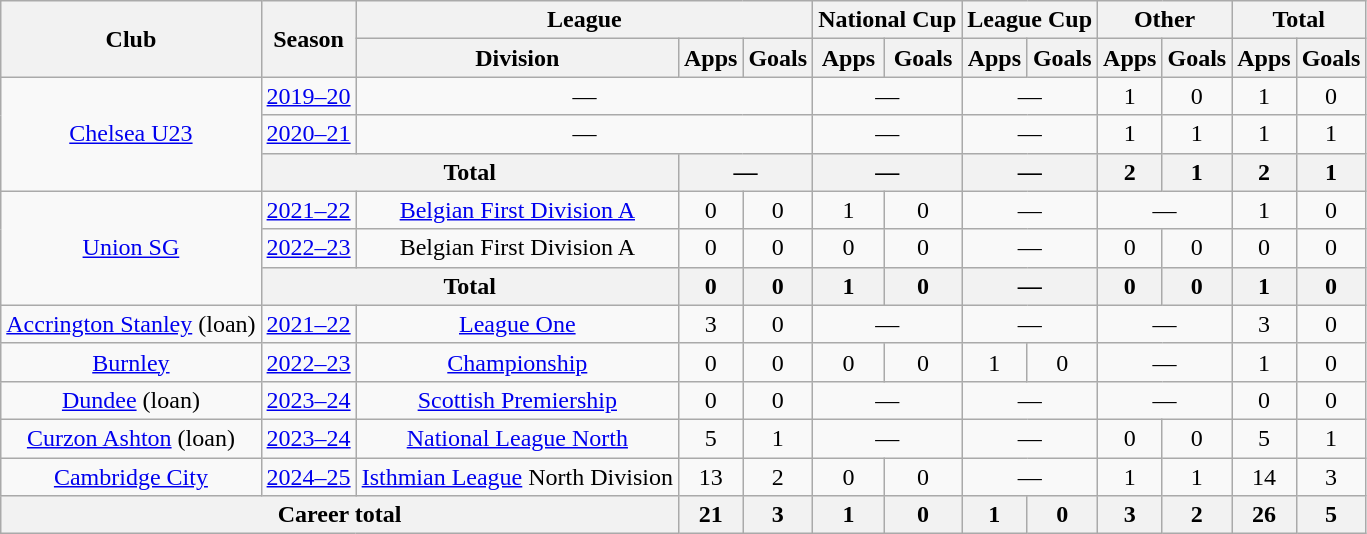<table class="wikitable" style="text-align:center">
<tr>
<th rowspan="2">Club</th>
<th rowspan="2">Season</th>
<th colspan="3">League</th>
<th colspan="2">National Cup</th>
<th colspan="2">League Cup</th>
<th colspan="2">Other</th>
<th colspan="2">Total</th>
</tr>
<tr>
<th>Division</th>
<th>Apps</th>
<th>Goals</th>
<th>Apps</th>
<th>Goals</th>
<th>Apps</th>
<th>Goals</th>
<th>Apps</th>
<th>Goals</th>
<th>Apps</th>
<th>Goals</th>
</tr>
<tr>
<td rowspan="3"><a href='#'>Chelsea U23</a></td>
<td><a href='#'>2019–20</a></td>
<td colspan=3>—</td>
<td colspan=2>—</td>
<td colspan=2>—</td>
<td>1</td>
<td>0</td>
<td>1</td>
<td>0</td>
</tr>
<tr>
<td><a href='#'>2020–21</a></td>
<td colspan=3>—</td>
<td colspan=2>—</td>
<td colspan=2>—</td>
<td>1</td>
<td>1</td>
<td>1</td>
<td>1</td>
</tr>
<tr>
<th colspan=2>Total</th>
<th colspan=2>—</th>
<th colspan=2>—</th>
<th colspan=2>—</th>
<th>2</th>
<th>1</th>
<th>2</th>
<th>1</th>
</tr>
<tr>
<td rowspan="3"><a href='#'>Union SG</a></td>
<td><a href='#'>2021–22</a></td>
<td><a href='#'>Belgian First Division A</a></td>
<td>0</td>
<td>0</td>
<td>1</td>
<td>0</td>
<td colspan="2">—</td>
<td colspan="2">—</td>
<td>1</td>
<td>0</td>
</tr>
<tr>
<td><a href='#'>2022–23</a></td>
<td>Belgian First Division A</td>
<td>0</td>
<td>0</td>
<td>0</td>
<td>0</td>
<td colspan="2">—</td>
<td>0</td>
<td>0</td>
<td>0</td>
<td>0</td>
</tr>
<tr>
<th colspan=2>Total</th>
<th>0</th>
<th>0</th>
<th>1</th>
<th>0</th>
<th colspan="2">—</th>
<th>0</th>
<th>0</th>
<th>1</th>
<th>0</th>
</tr>
<tr>
<td><a href='#'>Accrington Stanley</a> (loan)</td>
<td><a href='#'>2021–22</a></td>
<td><a href='#'>League One</a></td>
<td>3</td>
<td>0</td>
<td colspan="2">—</td>
<td colspan="2">—</td>
<td colspan="2">—</td>
<td>3</td>
<td>0</td>
</tr>
<tr>
<td><a href='#'>Burnley</a></td>
<td><a href='#'>2022–23</a></td>
<td><a href='#'>Championship</a></td>
<td>0</td>
<td>0</td>
<td>0</td>
<td>0</td>
<td>1</td>
<td>0</td>
<td colspan="2">—</td>
<td>1</td>
<td>0</td>
</tr>
<tr>
<td><a href='#'>Dundee</a> (loan)</td>
<td><a href='#'>2023–24</a></td>
<td><a href='#'>Scottish Premiership</a></td>
<td>0</td>
<td>0</td>
<td colspan="2">—</td>
<td colspan="2">—</td>
<td colspan="2">—</td>
<td>0</td>
<td>0</td>
</tr>
<tr>
<td><a href='#'>Curzon Ashton</a> (loan)</td>
<td><a href='#'>2023–24</a></td>
<td><a href='#'>National League North</a></td>
<td>5</td>
<td>1</td>
<td colspan="2">—</td>
<td colspan="2">—</td>
<td>0</td>
<td>0</td>
<td>5</td>
<td>1</td>
</tr>
<tr>
<td><a href='#'>Cambridge City</a></td>
<td><a href='#'>2024–25</a></td>
<td><a href='#'>Isthmian League</a> North Division</td>
<td>13</td>
<td>2</td>
<td>0</td>
<td>0</td>
<td colspan="2">—</td>
<td>1</td>
<td>1</td>
<td>14</td>
<td>3</td>
</tr>
<tr>
<th colspan=3>Career total</th>
<th>21</th>
<th>3</th>
<th>1</th>
<th>0</th>
<th>1</th>
<th>0</th>
<th>3</th>
<th>2</th>
<th>26</th>
<th>5</th>
</tr>
</table>
